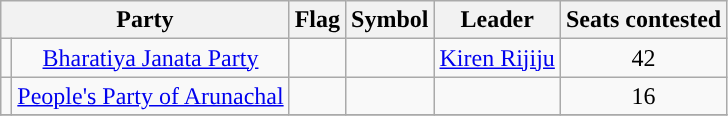<table class="wikitable" style="text-align:center;">
<tr>
<th colspan="2">Party</th>
<th>Flag</th>
<th>Symbol</th>
<th>Leader</th>
<th>Seats contested</th>
</tr>
<tr>
<td></td>
<td><a href='#'>Bharatiya Janata Party</a></td>
<td></td>
<td></td>
<td><a href='#'>Kiren Rijiju</a></td>
<td>42</td>
</tr>
<tr>
<td></td>
<td><a href='#'>People's Party of Arunachal</a></td>
<td></td>
<td></td>
<td></td>
<td>16</td>
</tr>
<tr>
</tr>
</table>
